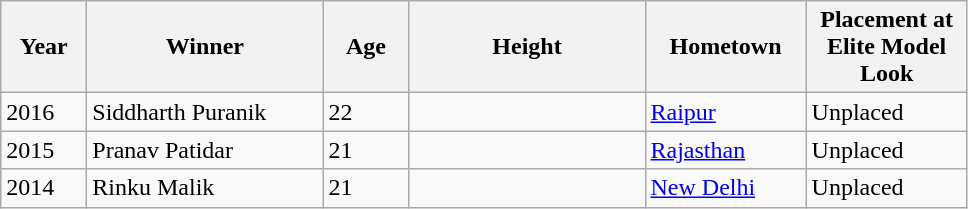<table class="wikitable">
<tr>
<th width=50>Year</th>
<th width=150>Winner</th>
<th width=50>Age</th>
<th width=150>Height</th>
<th width=100>Hometown</th>
<th width=100>Placement at Elite Model Look</th>
</tr>
<tr>
<td>2016</td>
<td>Siddharth Puranik</td>
<td>22</td>
<td></td>
<td><a href='#'>Raipur</a></td>
<td>Unplaced</td>
</tr>
<tr>
<td>2015</td>
<td>Pranav Patidar</td>
<td>21</td>
<td></td>
<td><a href='#'>Rajasthan</a></td>
<td>Unplaced</td>
</tr>
<tr>
<td>2014</td>
<td>Rinku Malik</td>
<td>21</td>
<td></td>
<td><a href='#'>New Delhi</a></td>
<td>Unplaced</td>
</tr>
</table>
